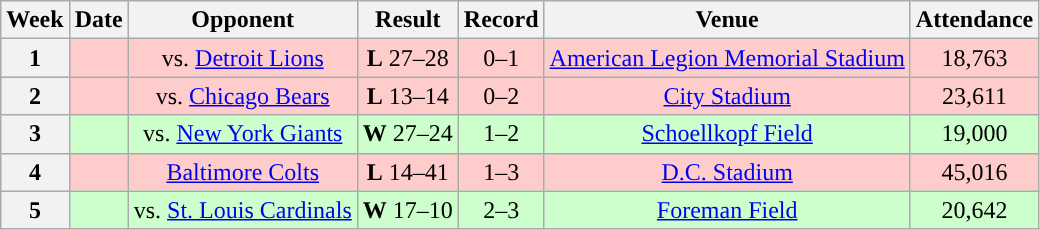<table class="wikitable" style="text-align:center">
<tr>
<th>Week</th>
<th>Date</th>
<th>Opponent</th>
<th>Result</th>
<th>Record</th>
<th>Venue</th>
<th>Attendance</th>
</tr>
<tr style="background:#fcc;">
<th>1</th>
<td></td>
<td>vs. <a href='#'>Detroit Lions</a></td>
<td><strong>L</strong> 27–28</td>
<td>0–1</td>
<td><a href='#'>American Legion Memorial Stadium</a> </td>
<td>18,763</td>
</tr>
<tr style="background:#fcc;">
<th>2</th>
<td></td>
<td>vs. <a href='#'>Chicago Bears</a></td>
<td><strong>L</strong> 13–14</td>
<td>0–2</td>
<td><a href='#'>City Stadium</a> </td>
<td>23,611</td>
</tr>
<tr style="background:#cfc;">
<th>3</th>
<td></td>
<td>vs. <a href='#'>New York Giants</a></td>
<td><strong>W</strong> 27–24</td>
<td>1–2</td>
<td><a href='#'>Schoellkopf Field</a> </td>
<td>19,000</td>
</tr>
<tr style="background:#fcc;">
<th>4</th>
<td></td>
<td><a href='#'>Baltimore Colts</a></td>
<td><strong>L</strong> 14–41</td>
<td>1–3</td>
<td><a href='#'>D.C. Stadium</a></td>
<td>45,016</td>
</tr>
<tr style="background:#cfc;">
<th>5</th>
<td></td>
<td>vs. <a href='#'>St. Louis Cardinals</a></td>
<td><strong>W</strong> 17–10</td>
<td>2–3</td>
<td><a href='#'>Foreman Field</a> </td>
<td>20,642</td>
</tr>
</table>
